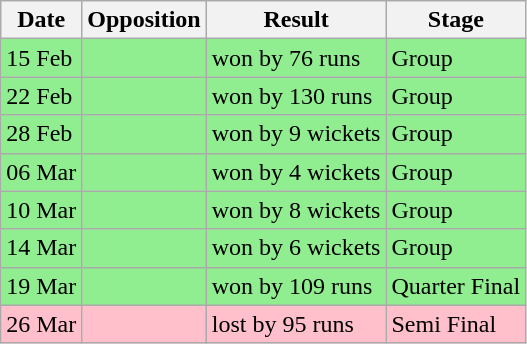<table class="wikitable">
<tr>
<th>Date</th>
<th>Opposition</th>
<th>Result</th>
<th>Stage</th>
</tr>
<tr>
<td style="background:lightgreen;">15 Feb</td>
<td style="background:lightgreen;"></td>
<td style="background:lightgreen;">won by 76 runs</td>
<td style="background:lightgreen;">Group</td>
</tr>
<tr>
<td style="background:lightgreen;">22 Feb</td>
<td style="background:lightgreen;"></td>
<td style="background:lightgreen;">won by 130 runs</td>
<td style="background:lightgreen;">Group</td>
</tr>
<tr>
<td style="background:lightgreen;">28 Feb</td>
<td style="background:lightgreen;"></td>
<td style="background:lightgreen;">won by 9 wickets</td>
<td style="background:lightgreen;">Group</td>
</tr>
<tr>
<td style="background:lightgreen;">06 Mar</td>
<td style="background:lightgreen;"></td>
<td style="background:lightgreen;">won by 4 wickets</td>
<td style="background:lightgreen;">Group</td>
</tr>
<tr>
<td style="background:lightgreen;">10 Mar</td>
<td style="background:lightgreen;"></td>
<td style="background:lightgreen;">won by 8 wickets</td>
<td style="background:lightgreen;">Group</td>
</tr>
<tr>
<td style="background:lightgreen;">14 Mar</td>
<td style="background:lightgreen;"></td>
<td style="background:lightgreen;">won by 6 wickets</td>
<td style="background:lightgreen;">Group</td>
</tr>
<tr>
<td style="background:lightgreen;">19 Mar</td>
<td style="background:lightgreen;"></td>
<td style="background:lightgreen;">won by 109 runs</td>
<td style="background:lightgreen;">Quarter Final</td>
</tr>
<tr>
<td style="background:pink;">26 Mar</td>
<td style="background:pink;"></td>
<td style="background:pink;">lost by 95 runs</td>
<td style="background:pink;">Semi Final</td>
</tr>
</table>
